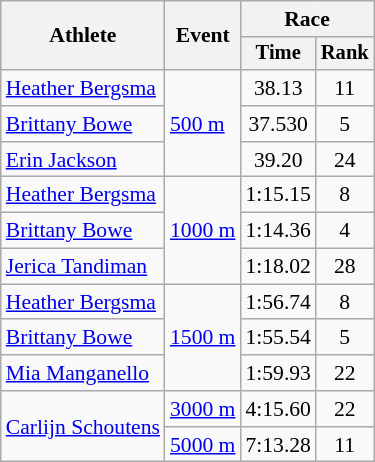<table class=wikitable style=font-size:90%;text-align:center>
<tr>
<th rowspan=2>Athlete</th>
<th rowspan=2>Event</th>
<th colspan=2>Race</th>
</tr>
<tr style=font-size:95%>
<th>Time</th>
<th>Rank</th>
</tr>
<tr>
<td align=left><a href='#'>Heather Bergsma</a></td>
<td style="text-align:left;" rowspan="3"><a href='#'>500 m</a></td>
<td>38.13</td>
<td>11</td>
</tr>
<tr>
<td align=left><a href='#'>Brittany Bowe</a></td>
<td>37.530</td>
<td>5</td>
</tr>
<tr>
<td align=left><a href='#'>Erin Jackson</a></td>
<td>39.20</td>
<td>24</td>
</tr>
<tr>
<td align=left><a href='#'>Heather Bergsma</a></td>
<td style="text-align:left;" rowspan="3"><a href='#'>1000 m</a></td>
<td>1:15.15</td>
<td>8</td>
</tr>
<tr>
<td align=left><a href='#'>Brittany Bowe</a></td>
<td>1:14.36</td>
<td>4</td>
</tr>
<tr>
<td align=left><a href='#'>Jerica Tandiman</a></td>
<td>1:18.02</td>
<td>28</td>
</tr>
<tr>
<td align=left><a href='#'>Heather Bergsma</a></td>
<td style="text-align:left;" rowspan="3"><a href='#'>1500 m</a></td>
<td>1:56.74</td>
<td>8</td>
</tr>
<tr>
<td align=left><a href='#'>Brittany Bowe</a></td>
<td>1:55.54</td>
<td>5</td>
</tr>
<tr>
<td align=left><a href='#'>Mia Manganello</a></td>
<td>1:59.93</td>
<td>22</td>
</tr>
<tr>
<td style="text-align:left;" rowspan="2"><a href='#'>Carlijn Schoutens</a></td>
<td align=left><a href='#'>3000 m</a></td>
<td>4:15.60</td>
<td>22</td>
</tr>
<tr>
<td align=left><a href='#'>5000 m</a></td>
<td>7:13.28</td>
<td>11</td>
</tr>
</table>
